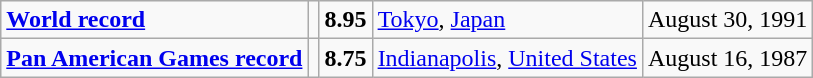<table class="wikitable">
<tr>
<td><strong><a href='#'>World record</a></strong></td>
<td></td>
<td><strong>8.95</strong></td>
<td><a href='#'>Tokyo</a>, <a href='#'>Japan</a></td>
<td>August 30, 1991</td>
</tr>
<tr>
<td><strong><a href='#'>Pan American Games record</a></strong></td>
<td></td>
<td><strong>8.75</strong></td>
<td><a href='#'>Indianapolis</a>, <a href='#'>United States</a></td>
<td>August 16, 1987</td>
</tr>
</table>
